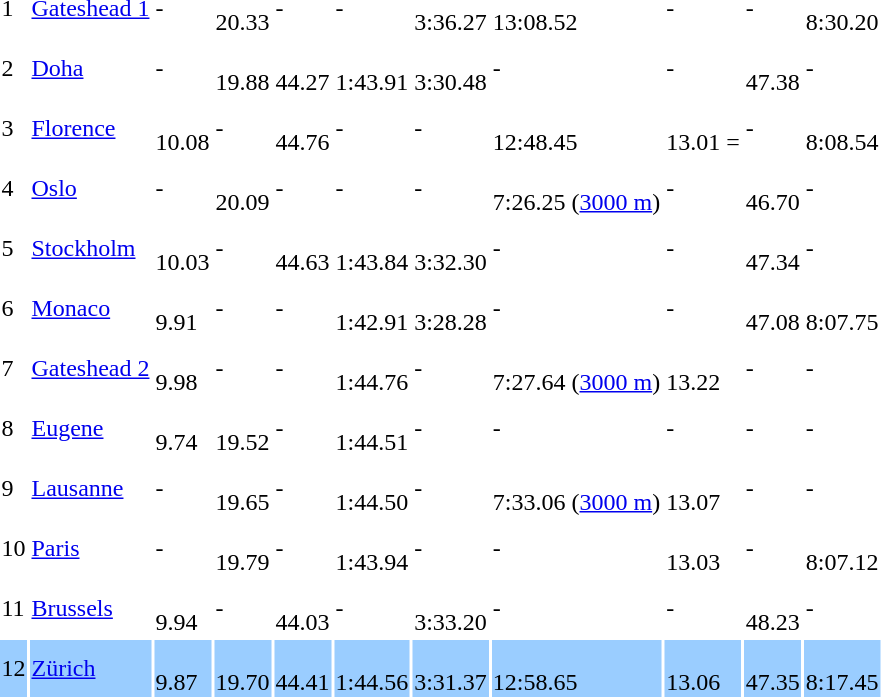<table>
<tr>
<td>1</td>
<td><a href='#'>Gateshead 1</a></td>
<td>-</td>
<td><br>20.33</td>
<td>-</td>
<td>-</td>
<td><br>3:36.27</td>
<td><br>13:08.52 </td>
<td>-</td>
<td>-</td>
<td><br>8:30.20</td>
</tr>
<tr>
<td>2</td>
<td><a href='#'>Doha</a></td>
<td>-</td>
<td><br>19.88</td>
<td><br>44.27 </td>
<td><br>1:43.91</td>
<td><br>3:30.48</td>
<td>-</td>
<td>-</td>
<td><br>47.38 </td>
<td>-</td>
</tr>
<tr>
<td>3</td>
<td><a href='#'>Florence</a></td>
<td><br>10.08</td>
<td>-</td>
<td><br>44.76</td>
<td>-</td>
<td>-</td>
<td><br>12:48.45  </td>
<td><br>13.01  =</td>
<td>-</td>
<td><br>8:08.54</td>
</tr>
<tr>
<td>4</td>
<td><a href='#'>Oslo</a></td>
<td>-</td>
<td><br>20.09</td>
<td>-</td>
<td>-</td>
<td>-</td>
<td><br>7:26.25 (<a href='#'>3000 m</a>)    </td>
<td>-</td>
<td><br>46.70 </td>
<td>-</td>
</tr>
<tr>
<td>5</td>
<td><a href='#'>Stockholm</a></td>
<td><br>10.03</td>
<td>-</td>
<td><br>44.63</td>
<td><br>1:43.84</td>
<td><br>3:32.30</td>
<td>-</td>
<td>-</td>
<td><br>47.34</td>
<td>-</td>
</tr>
<tr>
<td>6</td>
<td><a href='#'>Monaco</a></td>
<td><br>9.91</td>
<td>-</td>
<td>-</td>
<td><br>1:42.91 </td>
<td><br>3:28.28  </td>
<td>-</td>
<td>-</td>
<td><br>47.08 </td>
<td><br>8:07.75</td>
</tr>
<tr>
<td>7</td>
<td><a href='#'>Gateshead 2</a></td>
<td><br>9.98</td>
<td>-</td>
<td>-</td>
<td><br>1:44.76</td>
<td>-</td>
<td><br>7:27.64 (<a href='#'>3000 m</a>)  </td>
<td><br>13.22</td>
<td>-</td>
<td>-</td>
</tr>
<tr>
<td>8</td>
<td><a href='#'>Eugene</a></td>
<td><br>9.74</td>
<td><br>19.52  </td>
<td>-</td>
<td><br>1:44.51</td>
<td>-</td>
<td>-</td>
<td>-</td>
<td>-</td>
<td>-</td>
</tr>
<tr>
<td>9</td>
<td><a href='#'>Lausanne</a></td>
<td>-</td>
<td><br>19.65</td>
<td>-</td>
<td><br>1:44.50</td>
<td>-</td>
<td><br>7:33.06 (<a href='#'>3000 m</a>)</td>
<td><br>13.07</td>
<td>-</td>
<td>-</td>
</tr>
<tr>
<td>10</td>
<td><a href='#'>Paris</a></td>
<td>-</td>
<td><br>19.79 </td>
<td>-</td>
<td><br>1:43.94</td>
<td>-</td>
<td>-</td>
<td><br>13.03 </td>
<td>-</td>
<td><br>8:07.12 </td>
</tr>
<tr>
<td>11</td>
<td><a href='#'>Brussels</a></td>
<td><br>9.94</td>
<td>-</td>
<td><br>44.03  </td>
<td>-</td>
<td><br>3:33.20</td>
<td>-</td>
<td>-</td>
<td><br>48.23</td>
<td>-</td>
</tr>
<tr bgcolor=#9acdff>
<td>12</td>
<td><a href='#'>Zürich</a></td>
<td><br>9.87</td>
<td><br>19.70</td>
<td><br>44.41</td>
<td><br>1:44.56</td>
<td><br>3:31.37</td>
<td><br>12:58.65</td>
<td><br>13.06 </td>
<td><br>47.35</td>
<td><br>8:17.45</td>
</tr>
</table>
